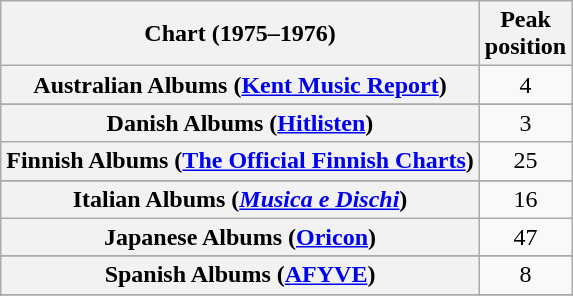<table class="wikitable sortable plainrowheaders">
<tr>
<th scope="col">Chart (1975–1976)</th>
<th scope="col">Peak<br>position</th>
</tr>
<tr>
<th scope="row">Australian Albums (<a href='#'>Kent Music Report</a>)</th>
<td align="center">4</td>
</tr>
<tr>
</tr>
<tr>
<th scope="row">Danish Albums (<a href='#'>Hitlisten</a>)</th>
<td align="center">3</td>
</tr>
<tr>
<th scope="row">Finnish Albums (<a href='#'>The Official Finnish Charts</a>)</th>
<td align="center">25</td>
</tr>
<tr>
</tr>
<tr>
<th scope="row">Italian Albums (<em><a href='#'>Musica e Dischi</a></em>)</th>
<td align="center">16</td>
</tr>
<tr>
<th scope="row">Japanese Albums (<a href='#'>Oricon</a>)</th>
<td align="center">47</td>
</tr>
<tr>
</tr>
<tr>
</tr>
<tr>
<th scope="row">Spanish Albums (<a href='#'>AFYVE</a>)</th>
<td align="center">8</td>
</tr>
<tr>
</tr>
<tr>
</tr>
<tr>
</tr>
</table>
